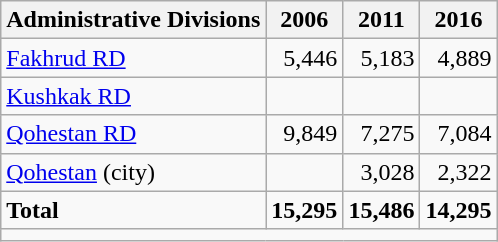<table class="wikitable">
<tr>
<th>Administrative Divisions</th>
<th>2006</th>
<th>2011</th>
<th>2016</th>
</tr>
<tr>
<td><a href='#'>Fakhrud RD</a></td>
<td style="text-align: right;">5,446</td>
<td style="text-align: right;">5,183</td>
<td style="text-align: right;">4,889</td>
</tr>
<tr>
<td><a href='#'>Kushkak RD</a></td>
<td style="text-align: right;"></td>
<td style="text-align: right;"></td>
<td style="text-align: right;"></td>
</tr>
<tr>
<td><a href='#'>Qohestan RD</a></td>
<td style="text-align: right;">9,849</td>
<td style="text-align: right;">7,275</td>
<td style="text-align: right;">7,084</td>
</tr>
<tr>
<td><a href='#'>Qohestan</a> (city)</td>
<td style="text-align: right;"></td>
<td style="text-align: right;">3,028</td>
<td style="text-align: right;">2,322</td>
</tr>
<tr>
<td><strong>Total</strong></td>
<td style="text-align: right;"><strong>15,295</strong></td>
<td style="text-align: right;"><strong>15,486</strong></td>
<td style="text-align: right;"><strong>14,295</strong></td>
</tr>
<tr>
<td colspan=4></td>
</tr>
</table>
